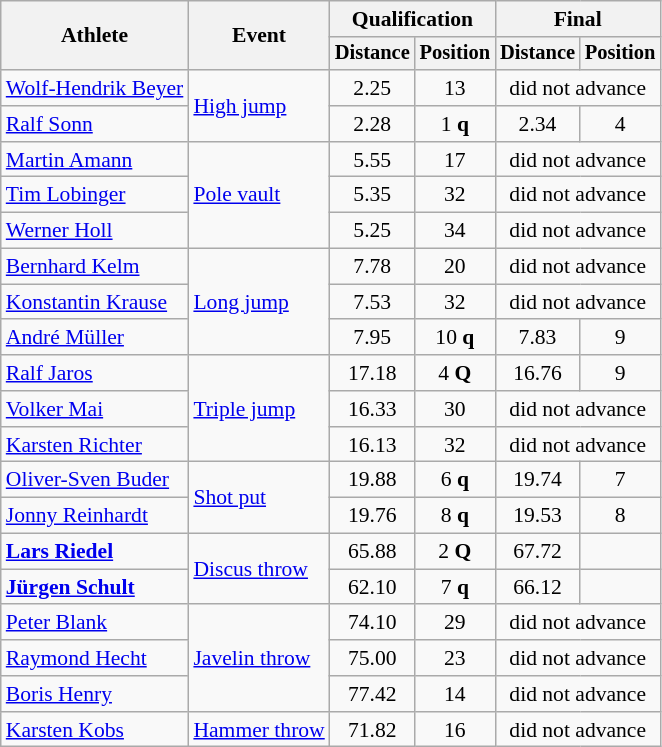<table class=wikitable style=font-size:90%>
<tr>
<th rowspan=2>Athlete</th>
<th rowspan=2>Event</th>
<th colspan=2>Qualification</th>
<th colspan=2>Final</th>
</tr>
<tr style=font-size:95%>
<th>Distance</th>
<th>Position</th>
<th>Distance</th>
<th>Position</th>
</tr>
<tr align=center>
<td align=left><a href='#'>Wolf-Hendrik Beyer</a></td>
<td align=left rowspan=2><a href='#'>High jump</a></td>
<td>2.25</td>
<td>13</td>
<td colspan=2>did not advance</td>
</tr>
<tr align=center>
<td align=left><a href='#'>Ralf Sonn</a></td>
<td>2.28</td>
<td>1 <strong>q</strong></td>
<td>2.34</td>
<td>4</td>
</tr>
<tr align=center>
<td align=left><a href='#'>Martin Amann</a></td>
<td align=left rowspan=3><a href='#'>Pole vault</a></td>
<td>5.55</td>
<td>17</td>
<td colspan=2>did not advance</td>
</tr>
<tr align=center>
<td align=left><a href='#'>Tim Lobinger</a></td>
<td>5.35</td>
<td>32</td>
<td colspan=2>did not advance</td>
</tr>
<tr align=center>
<td align=left><a href='#'>Werner Holl</a></td>
<td>5.25</td>
<td>34</td>
<td colspan=2>did not advance</td>
</tr>
<tr align=center>
<td align=left><a href='#'>Bernhard Kelm</a></td>
<td align=left rowspan=3><a href='#'>Long jump</a></td>
<td>7.78</td>
<td>20</td>
<td colspan=2>did not advance</td>
</tr>
<tr align=center>
<td align=left><a href='#'>Konstantin Krause</a></td>
<td>7.53</td>
<td>32</td>
<td colspan=2>did not advance</td>
</tr>
<tr align=center>
<td align=left><a href='#'>André Müller</a></td>
<td>7.95</td>
<td>10 <strong>q</strong></td>
<td>7.83</td>
<td>9</td>
</tr>
<tr align=center>
<td align=left><a href='#'>Ralf Jaros</a></td>
<td align=left rowspan=3><a href='#'>Triple jump</a></td>
<td>17.18</td>
<td>4 <strong>Q</strong></td>
<td>16.76</td>
<td>9</td>
</tr>
<tr align=center>
<td align=left><a href='#'>Volker Mai</a></td>
<td>16.33</td>
<td>30</td>
<td colspan=2>did not advance</td>
</tr>
<tr align=center>
<td align=left><a href='#'>Karsten Richter</a></td>
<td>16.13</td>
<td>32</td>
<td colspan=2>did not advance</td>
</tr>
<tr align=center>
<td align=left><a href='#'>Oliver-Sven Buder</a></td>
<td align=left rowspan=2><a href='#'>Shot put</a></td>
<td>19.88</td>
<td>6 <strong>q</strong></td>
<td>19.74</td>
<td>7</td>
</tr>
<tr align=center>
<td align=left><a href='#'>Jonny Reinhardt</a></td>
<td>19.76</td>
<td>8 <strong>q</strong></td>
<td>19.53</td>
<td>8</td>
</tr>
<tr align=center>
<td align=left><strong><a href='#'>Lars Riedel</a></strong></td>
<td align=left rowspan=2><a href='#'>Discus throw</a></td>
<td>65.88</td>
<td>2 <strong>Q</strong></td>
<td>67.72</td>
<td></td>
</tr>
<tr align=center>
<td align=left><strong><a href='#'>Jürgen Schult</a></strong></td>
<td>62.10</td>
<td>7 <strong>q</strong></td>
<td>66.12</td>
<td></td>
</tr>
<tr align=center>
<td align=left><a href='#'>Peter Blank</a></td>
<td align=left rowspan=3><a href='#'>Javelin throw</a></td>
<td>74.10</td>
<td>29</td>
<td colspan=2>did not advance</td>
</tr>
<tr align=center>
<td align=left><a href='#'>Raymond Hecht</a></td>
<td>75.00</td>
<td>23</td>
<td colspan=2>did not advance</td>
</tr>
<tr align=center>
<td align=left><a href='#'>Boris Henry</a></td>
<td>77.42</td>
<td>14</td>
<td colspan=2>did not advance</td>
</tr>
<tr align=center>
<td align=left><a href='#'>Karsten Kobs</a></td>
<td align=left><a href='#'>Hammer throw</a></td>
<td>71.82</td>
<td>16</td>
<td colspan=2>did not advance</td>
</tr>
</table>
